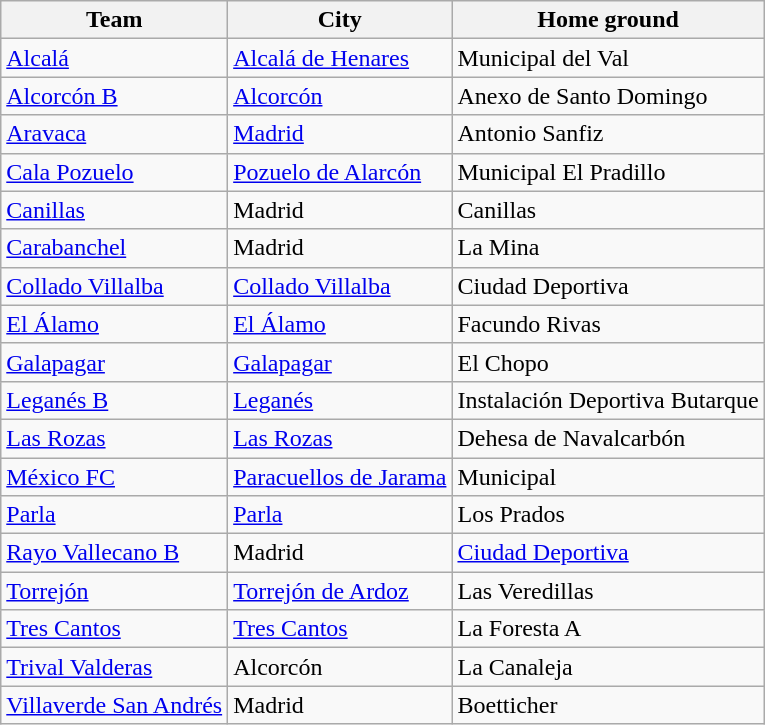<table class="wikitable sortable">
<tr>
<th>Team</th>
<th>City</th>
<th>Home ground</th>
</tr>
<tr>
<td><a href='#'>Alcalá</a></td>
<td><a href='#'>Alcalá de Henares</a></td>
<td>Municipal del Val</td>
</tr>
<tr>
<td><a href='#'>Alcorcón B</a></td>
<td><a href='#'>Alcorcón</a></td>
<td>Anexo de Santo Domingo</td>
</tr>
<tr>
<td><a href='#'>Aravaca</a></td>
<td><a href='#'>Madrid</a></td>
<td>Antonio Sanfiz</td>
</tr>
<tr>
<td><a href='#'>Cala Pozuelo</a></td>
<td><a href='#'>Pozuelo de Alarcón</a></td>
<td>Municipal El Pradillo</td>
</tr>
<tr>
<td><a href='#'>Canillas</a></td>
<td>Madrid</td>
<td>Canillas</td>
</tr>
<tr>
<td><a href='#'>Carabanchel</a></td>
<td>Madrid</td>
<td>La Mina</td>
</tr>
<tr>
<td><a href='#'>Collado Villalba</a></td>
<td><a href='#'>Collado Villalba</a></td>
<td>Ciudad Deportiva</td>
</tr>
<tr>
<td><a href='#'>El Álamo</a></td>
<td><a href='#'>El Álamo</a></td>
<td>Facundo Rivas</td>
</tr>
<tr>
<td><a href='#'>Galapagar</a></td>
<td><a href='#'>Galapagar</a></td>
<td>El Chopo</td>
</tr>
<tr>
<td><a href='#'>Leganés B</a></td>
<td><a href='#'>Leganés</a></td>
<td>Instalación Deportiva Butarque</td>
</tr>
<tr>
<td><a href='#'>Las Rozas</a></td>
<td><a href='#'>Las Rozas</a></td>
<td>Dehesa de Navalcarbón</td>
</tr>
<tr>
<td><a href='#'>México FC</a></td>
<td><a href='#'>Paracuellos de Jarama</a></td>
<td>Municipal</td>
</tr>
<tr>
<td><a href='#'>Parla</a></td>
<td><a href='#'>Parla</a></td>
<td>Los Prados</td>
</tr>
<tr>
<td><a href='#'>Rayo Vallecano B</a></td>
<td>Madrid</td>
<td><a href='#'>Ciudad Deportiva</a></td>
</tr>
<tr>
<td><a href='#'>Torrejón</a></td>
<td><a href='#'>Torrejón de Ardoz</a></td>
<td>Las Veredillas</td>
</tr>
<tr>
<td><a href='#'>Tres Cantos</a></td>
<td><a href='#'>Tres Cantos</a></td>
<td>La Foresta A</td>
</tr>
<tr>
<td><a href='#'>Trival Valderas</a></td>
<td>Alcorcón</td>
<td>La Canaleja</td>
</tr>
<tr>
<td><a href='#'>Villaverde San Andrés</a></td>
<td>Madrid</td>
<td>Boetticher</td>
</tr>
</table>
